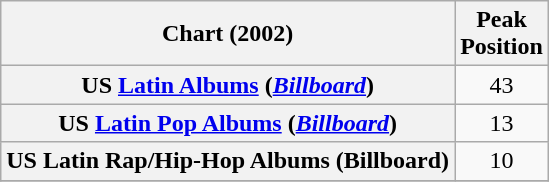<table class="wikitable plainrowheaders" style="text-align:center;">
<tr>
<th scope="col">Chart (2002)</th>
<th scope="col">Peak <br> Position</th>
</tr>
<tr>
<th scope="row">US <a href='#'>Latin Albums</a> (<em><a href='#'>Billboard</a></em>)</th>
<td style="text-align:center;">43</td>
</tr>
<tr>
<th scope="row">US <a href='#'>Latin Pop Albums</a> (<em><a href='#'>Billboard</a></em>)</th>
<td style="text-align:center;">13</td>
</tr>
<tr>
<th scope="row">US Latin Rap/Hip-Hop Albums (Billboard)</th>
<td>10</td>
</tr>
<tr>
</tr>
</table>
